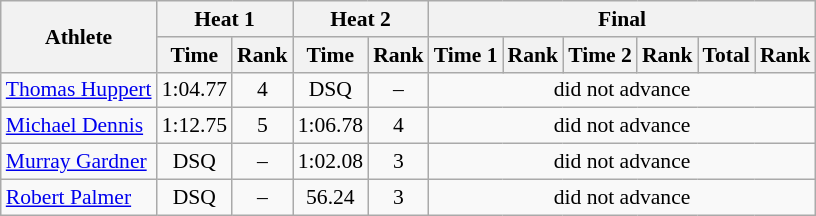<table class="wikitable" style="font-size:90%">
<tr>
<th rowspan="2">Athlete</th>
<th colspan="2">Heat 1</th>
<th colspan="2">Heat 2</th>
<th colspan="6">Final</th>
</tr>
<tr>
<th>Time</th>
<th>Rank</th>
<th>Time</th>
<th>Rank</th>
<th>Time 1</th>
<th>Rank</th>
<th>Time 2</th>
<th>Rank</th>
<th>Total</th>
<th>Rank</th>
</tr>
<tr>
<td><a href='#'>Thomas Huppert</a></td>
<td style="text-align:center;">1:04.77</td>
<td style="text-align:center;">4</td>
<td style="text-align:center;">DSQ</td>
<td style="text-align:center;">–</td>
<td colspan="6" align="center">did not advance</td>
</tr>
<tr>
<td><a href='#'>Michael Dennis</a></td>
<td style="text-align:center;">1:12.75</td>
<td style="text-align:center;">5</td>
<td style="text-align:center;">1:06.78</td>
<td style="text-align:center;">4</td>
<td colspan="6" align="center">did not advance</td>
</tr>
<tr>
<td><a href='#'>Murray Gardner</a></td>
<td style="text-align:center;">DSQ</td>
<td style="text-align:center;">–</td>
<td style="text-align:center;">1:02.08</td>
<td style="text-align:center;">3</td>
<td colspan="6" align="center">did not advance</td>
</tr>
<tr>
<td><a href='#'>Robert Palmer</a></td>
<td style="text-align:center;">DSQ</td>
<td style="text-align:center;">–</td>
<td style="text-align:center;">56.24</td>
<td style="text-align:center;">3</td>
<td colspan="6" align="center">did not advance</td>
</tr>
</table>
